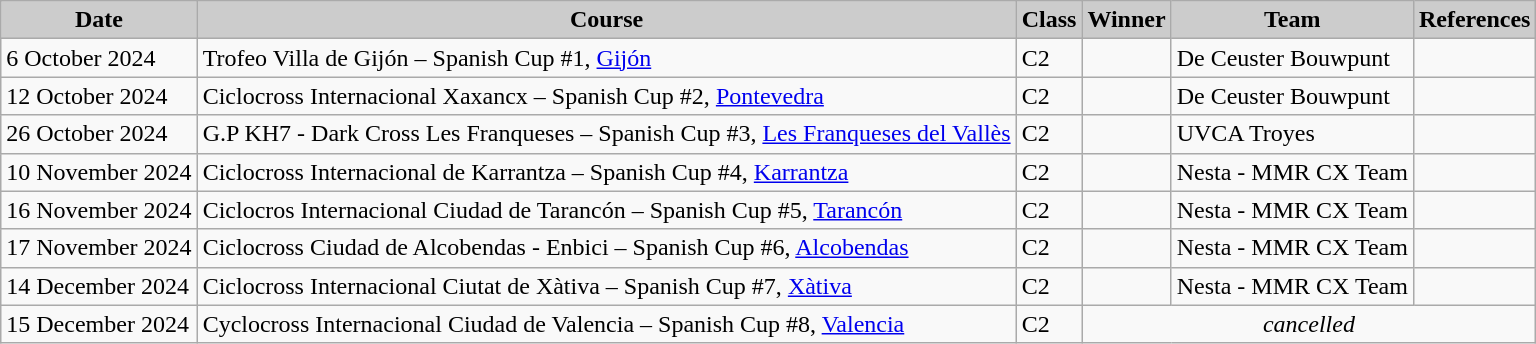<table class="wikitable sortable alternance ">
<tr>
<th scope="col" style="background-color:#CCCCCC;">Date</th>
<th scope="col" style="background-color:#CCCCCC;">Course</th>
<th scope="col" style="background-color:#CCCCCC;">Class</th>
<th scope="col" style="background-color:#CCCCCC;">Winner</th>
<th scope="col" style="background-color:#CCCCCC;">Team</th>
<th scope="col" style="background-color:#CCCCCC;">References</th>
</tr>
<tr>
<td>6 October 2024</td>
<td> Trofeo Villa de Gijón – Spanish Cup #1, <a href='#'>Gijón</a></td>
<td>C2</td>
<td></td>
<td>De Ceuster Bouwpunt</td>
<td></td>
</tr>
<tr>
<td>12 October 2024</td>
<td> Ciclocross Internacional Xaxancx – Spanish Cup #2, <a href='#'>Pontevedra</a></td>
<td>C2</td>
<td></td>
<td>De Ceuster Bouwpunt</td>
<td></td>
</tr>
<tr>
<td>26 October 2024</td>
<td> G.P KH7 - Dark Cross Les Franqueses – Spanish Cup #3, <a href='#'>Les Franqueses del Vallès</a></td>
<td>C2</td>
<td></td>
<td>UVCA Troyes</td>
<td></td>
</tr>
<tr>
<td>10 November 2024</td>
<td> Ciclocross Internacional de Karrantza – Spanish Cup #4, <a href='#'>Karrantza</a></td>
<td>C2</td>
<td></td>
<td>Nesta - MMR CX Team</td>
<td></td>
</tr>
<tr>
<td>16 November 2024</td>
<td> Ciclocros Internacional Ciudad de Tarancón – Spanish Cup #5, <a href='#'>Tarancón</a></td>
<td>C2</td>
<td></td>
<td>Nesta - MMR CX Team</td>
<td></td>
</tr>
<tr>
<td>17 November 2024</td>
<td> Ciclocross Ciudad de Alcobendas - Enbici – Spanish Cup #6, <a href='#'>Alcobendas</a></td>
<td>C2</td>
<td></td>
<td>Nesta - MMR CX Team</td>
<td></td>
</tr>
<tr>
<td>14 December 2024</td>
<td> Ciclocross Internacional Ciutat de Xàtiva – Spanish Cup #7, <a href='#'>Xàtiva</a></td>
<td>C2</td>
<td></td>
<td>Nesta - MMR CX Team</td>
<td></td>
</tr>
<tr>
<td>15 December 2024</td>
<td> Cyclocross Internacional Ciudad de Valencia – Spanish Cup #8, <a href='#'>Valencia</a></td>
<td>C2</td>
<td align=center colspan="3"><em>cancelled</em></td>
</tr>
</table>
